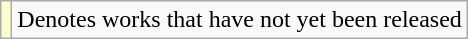<table class="wikitable">
<tr>
<td style="background:#FFFFCC;"></td>
<td>Denotes works that have not yet been released</td>
</tr>
</table>
